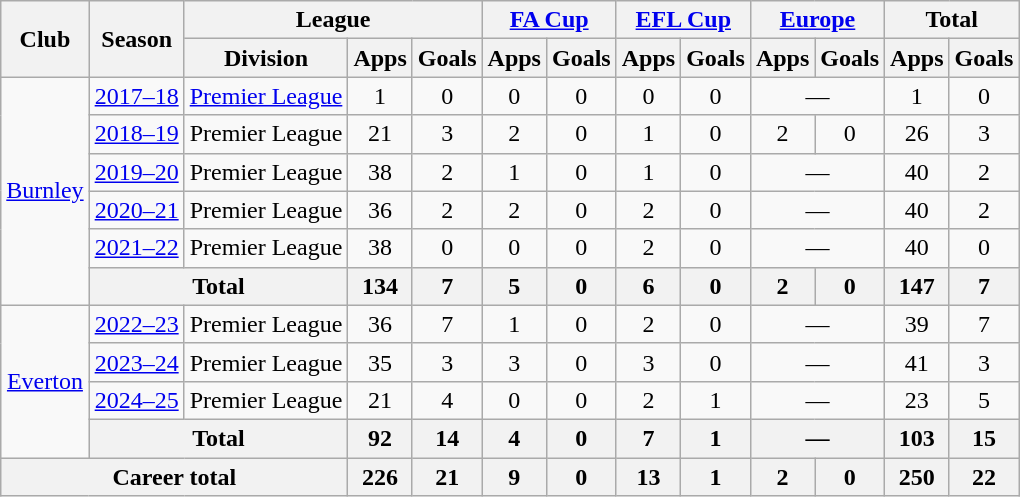<table class="wikitable" style="text-align: center;">
<tr>
<th rowspan="2">Club</th>
<th rowspan="2">Season</th>
<th colspan="3">League</th>
<th colspan="2"><a href='#'>FA Cup</a></th>
<th colspan="2"><a href='#'>EFL Cup</a></th>
<th colspan="2"><a href='#'>Europe</a></th>
<th colspan="2">Total</th>
</tr>
<tr>
<th>Division</th>
<th>Apps</th>
<th>Goals</th>
<th>Apps</th>
<th>Goals</th>
<th>Apps</th>
<th>Goals</th>
<th>Apps</th>
<th>Goals</th>
<th>Apps</th>
<th>Goals</th>
</tr>
<tr>
<td rowspan="6"><a href='#'>Burnley</a></td>
<td><a href='#'>2017–18</a></td>
<td><a href='#'>Premier League</a></td>
<td>1</td>
<td>0</td>
<td>0</td>
<td>0</td>
<td>0</td>
<td>0</td>
<td colspan="2">—</td>
<td>1</td>
<td>0</td>
</tr>
<tr>
<td><a href='#'>2018–19</a></td>
<td>Premier League</td>
<td>21</td>
<td>3</td>
<td>2</td>
<td>0</td>
<td>1</td>
<td>0</td>
<td>2</td>
<td>0</td>
<td>26</td>
<td>3</td>
</tr>
<tr>
<td><a href='#'>2019–20</a></td>
<td>Premier League</td>
<td>38</td>
<td>2</td>
<td>1</td>
<td>0</td>
<td>1</td>
<td>0</td>
<td colspan="2">—</td>
<td>40</td>
<td>2</td>
</tr>
<tr>
<td><a href='#'>2020–21</a></td>
<td>Premier League</td>
<td>36</td>
<td>2</td>
<td>2</td>
<td>0</td>
<td>2</td>
<td>0</td>
<td colspan="2">—</td>
<td>40</td>
<td>2</td>
</tr>
<tr>
<td><a href='#'>2021–22</a></td>
<td>Premier League</td>
<td>38</td>
<td>0</td>
<td>0</td>
<td>0</td>
<td>2</td>
<td>0</td>
<td colspan="2">—</td>
<td>40</td>
<td>0</td>
</tr>
<tr>
<th colspan="2">Total</th>
<th>134</th>
<th>7</th>
<th>5</th>
<th>0</th>
<th>6</th>
<th>0</th>
<th>2</th>
<th>0</th>
<th>147</th>
<th>7</th>
</tr>
<tr>
<td rowspan="4"><a href='#'>Everton</a></td>
<td><a href='#'>2022–23</a></td>
<td>Premier League</td>
<td>36</td>
<td>7</td>
<td>1</td>
<td>0</td>
<td>2</td>
<td>0</td>
<td colspan="2">—</td>
<td>39</td>
<td>7</td>
</tr>
<tr>
<td><a href='#'>2023–24</a></td>
<td>Premier League</td>
<td>35</td>
<td>3</td>
<td>3</td>
<td>0</td>
<td>3</td>
<td>0</td>
<td colspan="2">—</td>
<td>41</td>
<td>3</td>
</tr>
<tr>
<td><a href='#'>2024–25</a></td>
<td>Premier League</td>
<td>21</td>
<td>4</td>
<td>0</td>
<td>0</td>
<td>2</td>
<td>1</td>
<td colspan="2">—</td>
<td>23</td>
<td>5</td>
</tr>
<tr>
<th colspan="2">Total</th>
<th>92</th>
<th>14</th>
<th>4</th>
<th>0</th>
<th>7</th>
<th>1</th>
<th colspan="2">—</th>
<th>103</th>
<th>15</th>
</tr>
<tr>
<th colspan="3">Career total</th>
<th>226</th>
<th>21</th>
<th>9</th>
<th>0</th>
<th>13</th>
<th>1</th>
<th>2</th>
<th>0</th>
<th>250</th>
<th>22</th>
</tr>
</table>
